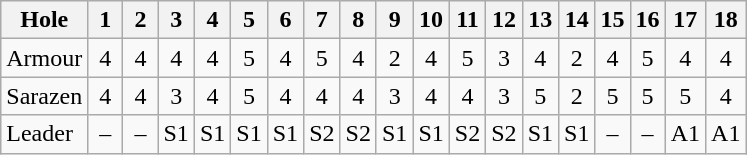<table class="wikitable" style="text-align:center">
<tr>
<th>Hole</th>
<th> 1 </th>
<th> 2 </th>
<th> 3 </th>
<th> 4 </th>
<th> 5 </th>
<th> 6 </th>
<th> 7 </th>
<th> 8 </th>
<th> 9 </th>
<th>10</th>
<th>11</th>
<th>12</th>
<th>13</th>
<th>14</th>
<th>15</th>
<th>16</th>
<th>17</th>
<th>18</th>
</tr>
<tr>
<td align=left> Armour</td>
<td>4</td>
<td>4</td>
<td>4</td>
<td>4</td>
<td>5</td>
<td>4</td>
<td>5</td>
<td>4</td>
<td>2</td>
<td>4</td>
<td>5</td>
<td>3</td>
<td>4</td>
<td>2</td>
<td>4</td>
<td>5</td>
<td>4</td>
<td>4</td>
</tr>
<tr>
<td align=left> Sarazen</td>
<td>4</td>
<td>4</td>
<td>3</td>
<td>4</td>
<td>5</td>
<td>4</td>
<td>4</td>
<td>4</td>
<td>3</td>
<td>4</td>
<td>4</td>
<td>3</td>
<td>5</td>
<td>2</td>
<td>5</td>
<td>5</td>
<td>5</td>
<td>4</td>
</tr>
<tr>
<td align=left>Leader</td>
<td>–</td>
<td>–</td>
<td>S1</td>
<td>S1</td>
<td>S1</td>
<td>S1</td>
<td>S2</td>
<td>S2</td>
<td>S1</td>
<td>S1</td>
<td>S2</td>
<td>S2</td>
<td>S1</td>
<td>S1</td>
<td>–</td>
<td>–</td>
<td>A1</td>
<td>A1</td>
</tr>
</table>
